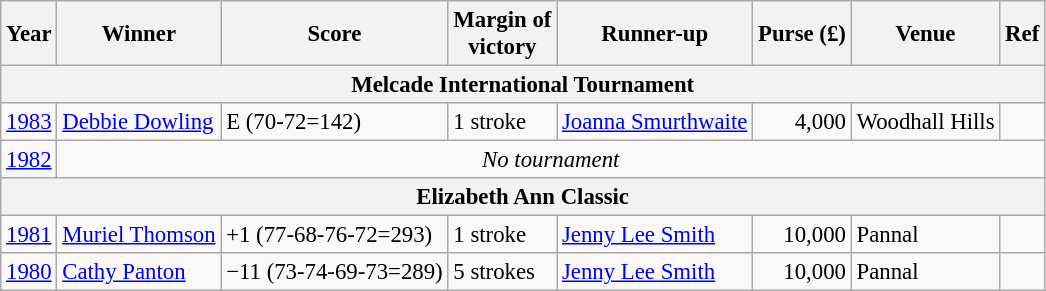<table class=wikitable style="font-size:95%">
<tr>
<th>Year</th>
<th>Winner</th>
<th>Score</th>
<th>Margin of<br>victory</th>
<th>Runner-up</th>
<th>Purse (£)</th>
<th>Venue</th>
<th>Ref</th>
</tr>
<tr>
<th colspan=8>Melcade International Tournament</th>
</tr>
<tr>
<td><a href='#'>1983</a></td>
<td> <a href='#'>Debbie Dowling</a></td>
<td>E (70-72=142)</td>
<td>1 stroke</td>
<td> <a href='#'>Joanna Smurthwaite</a></td>
<td align=right>4,000</td>
<td>Woodhall Hills</td>
<td></td>
</tr>
<tr>
<td><a href='#'>1982</a></td>
<td colspan=7 align=center><em>No tournament</em></td>
</tr>
<tr>
<th colspan=8>Elizabeth Ann Classic</th>
</tr>
<tr>
<td><a href='#'>1981</a></td>
<td> <a href='#'>Muriel Thomson</a></td>
<td>+1 (77-68-76-72=293)</td>
<td>1 stroke</td>
<td> <a href='#'>Jenny Lee Smith</a></td>
<td align=right>10,000</td>
<td>Pannal</td>
<td></td>
</tr>
<tr>
<td><a href='#'>1980</a></td>
<td> <a href='#'>Cathy Panton</a></td>
<td>−11 (73-74-69-73=289)</td>
<td>5 strokes</td>
<td> <a href='#'>Jenny Lee Smith</a></td>
<td align=right>10,000</td>
<td>Pannal</td>
<td></td>
</tr>
</table>
